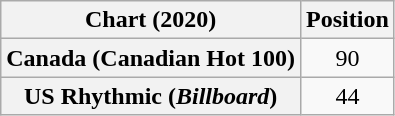<table class="wikitable sortable plainrowheaders" style="text-align:center">
<tr>
<th scope="col">Chart (2020)</th>
<th scope="col">Position</th>
</tr>
<tr>
<th scope="row">Canada (Canadian Hot 100)</th>
<td>90</td>
</tr>
<tr>
<th scope="row">US Rhythmic (<em>Billboard</em>)</th>
<td>44</td>
</tr>
</table>
